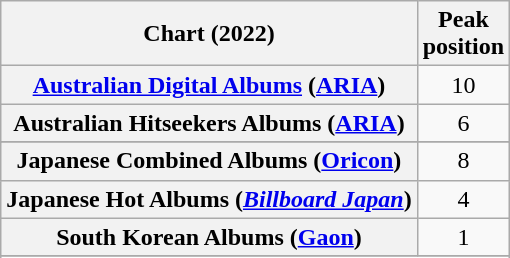<table class="wikitable sortable plainrowheaders" style="text-align:center">
<tr>
<th scope="col">Chart (2022)</th>
<th scope="col">Peak<br>position</th>
</tr>
<tr>
<th scope="row"><a href='#'>Australian Digital Albums</a> (<a href='#'>ARIA</a>)</th>
<td>10</td>
</tr>
<tr>
<th scope="row">Australian Hitseekers Albums (<a href='#'>ARIA</a>)</th>
<td>6</td>
</tr>
<tr>
</tr>
<tr>
</tr>
<tr>
<th scope="row">Japanese Combined Albums (<a href='#'>Oricon</a>)</th>
<td>8</td>
</tr>
<tr>
<th scope="row">Japanese Hot Albums (<em><a href='#'>Billboard Japan</a></em>)</th>
<td>4</td>
</tr>
<tr>
<th scope="row">South Korean Albums (<a href='#'>Gaon</a>)</th>
<td>1</td>
</tr>
<tr>
</tr>
<tr>
</tr>
<tr>
</tr>
</table>
